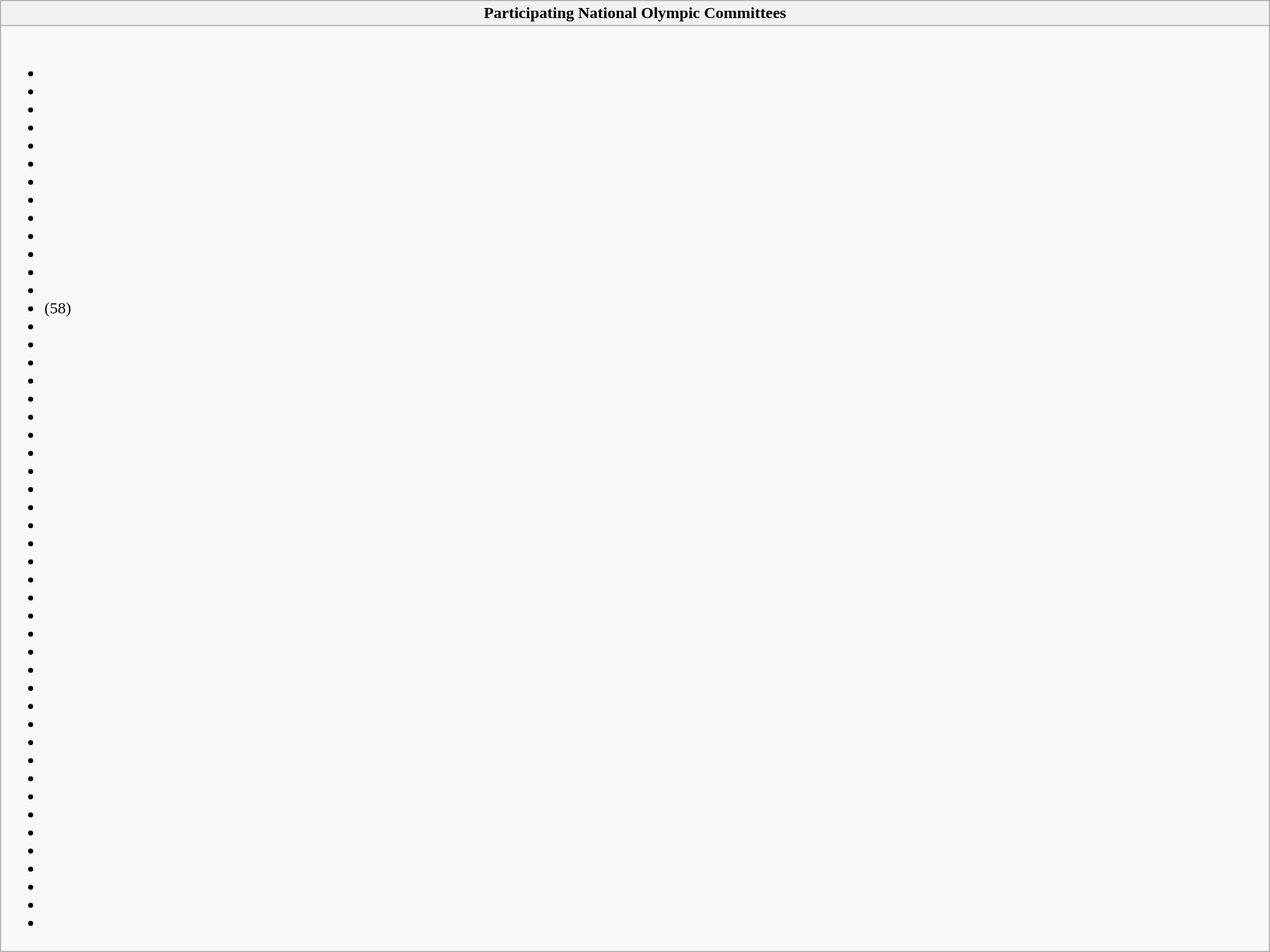<table class="wikitable collapsible" style="width:100%;">
<tr>
<th>Participating National Olympic Committees</th>
</tr>
<tr>
<td><br><ul><li></li><li></li><li></li><li></li><li></li><li></li><li></li><li></li><li></li><li></li><li></li><li></li><li></li><li> (58)</li><li></li><li></li><li></li><li></li><li></li><li></li><li></li><li></li><li></li><li></li><li></li><li></li><li></li><li></li><li></li><li></li><li></li><li></li><li></li><li></li><li></li><li></li><li></li><li></li><li></li><li></li><li></li><li></li><li></li><li></li><li></li><li></li><li></li><li></li></ul></td>
</tr>
</table>
